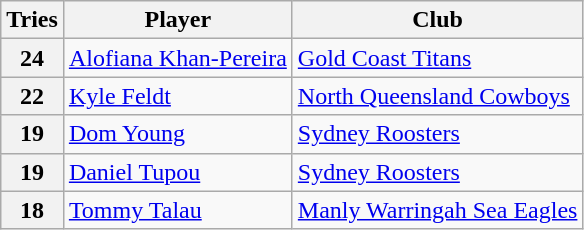<table class="wikitable" style="text-align:left;">
<tr>
<th>Tries</th>
<th>Player</th>
<th>Club</th>
</tr>
<tr>
<th>24</th>
<td><a href='#'>Alofiana Khan-Pereira</a></td>
<td><a href='#'>Gold Coast Titans</a></td>
</tr>
<tr>
<th>22</th>
<td><a href='#'>Kyle Feldt</a></td>
<td><a href='#'>North Queensland Cowboys</a></td>
</tr>
<tr>
<th>19</th>
<td><a href='#'>Dom Young</a></td>
<td><a href='#'>Sydney Roosters</a></td>
</tr>
<tr>
<th>19</th>
<td><a href='#'>Daniel Tupou</a></td>
<td><a href='#'>Sydney Roosters</a></td>
</tr>
<tr>
<th>18</th>
<td><a href='#'>Tommy Talau</a></td>
<td><a href='#'>Manly Warringah Sea Eagles</a></td>
</tr>
</table>
